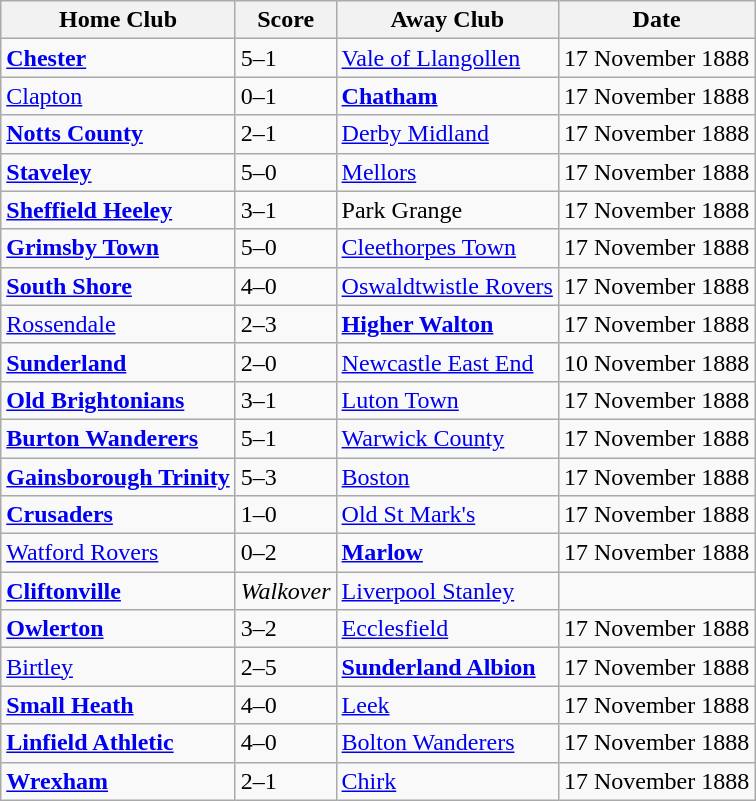<table class="wikitable">
<tr>
<th>Home Club</th>
<th>Score</th>
<th>Away Club</th>
<th>Date</th>
</tr>
<tr>
<td><strong><a href='#'>Chester</a></strong></td>
<td>5–1</td>
<td><a href='#'>Vale of Llangollen</a></td>
<td>17 November 1888</td>
</tr>
<tr>
<td><a href='#'>Clapton</a></td>
<td>0–1</td>
<td><strong><a href='#'>Chatham</a></strong></td>
<td>17 November 1888</td>
</tr>
<tr>
<td><strong><a href='#'>Notts County</a></strong></td>
<td>2–1</td>
<td><a href='#'>Derby Midland</a></td>
<td>17 November 1888</td>
</tr>
<tr>
<td><strong><a href='#'>Staveley</a></strong></td>
<td>5–0</td>
<td><a href='#'>Mellors</a></td>
<td>17 November 1888</td>
</tr>
<tr>
<td><strong><a href='#'>Sheffield Heeley</a></strong></td>
<td>3–1</td>
<td>Park Grange</td>
<td>17 November 1888</td>
</tr>
<tr>
<td><strong><a href='#'>Grimsby Town</a></strong></td>
<td>5–0</td>
<td><a href='#'>Cleethorpes Town</a></td>
<td>17 November 1888</td>
</tr>
<tr>
<td><strong><a href='#'>South Shore</a></strong></td>
<td>4–0</td>
<td><a href='#'>Oswaldtwistle Rovers</a></td>
<td>17 November 1888</td>
</tr>
<tr>
<td><a href='#'>Rossendale</a></td>
<td>2–3</td>
<td><strong><a href='#'>Higher Walton</a></strong></td>
<td>17 November 1888</td>
</tr>
<tr>
<td><strong><a href='#'>Sunderland</a></strong></td>
<td>2–0</td>
<td><a href='#'>Newcastle East End</a></td>
<td>10 November 1888</td>
</tr>
<tr>
<td><strong><a href='#'>Old Brightonians</a></strong></td>
<td>3–1</td>
<td><a href='#'>Luton Town</a></td>
<td>17 November 1888</td>
</tr>
<tr>
<td><strong><a href='#'>Burton Wanderers</a></strong></td>
<td>5–1</td>
<td><a href='#'>Warwick County</a></td>
<td>17 November 1888</td>
</tr>
<tr>
<td><strong><a href='#'>Gainsborough Trinity</a></strong></td>
<td>5–3</td>
<td><a href='#'>Boston</a></td>
<td>17 November 1888</td>
</tr>
<tr>
<td><strong><a href='#'>Crusaders</a></strong></td>
<td>1–0</td>
<td><a href='#'>Old St Mark's</a></td>
<td>17 November 1888</td>
</tr>
<tr>
<td><a href='#'>Watford Rovers</a></td>
<td>0–2</td>
<td><strong><a href='#'>Marlow</a></strong></td>
<td>17 November 1888</td>
</tr>
<tr>
<td><strong><a href='#'>Cliftonville</a></strong></td>
<td><em>Walkover</em></td>
<td><a href='#'>Liverpool Stanley</a></td>
<td></td>
</tr>
<tr>
<td><strong><a href='#'>Owlerton</a></strong></td>
<td>3–2</td>
<td><a href='#'>Ecclesfield</a></td>
<td>17 November 1888</td>
</tr>
<tr>
<td><a href='#'>Birtley</a></td>
<td>2–5</td>
<td><strong><a href='#'>Sunderland Albion</a></strong></td>
<td>17 November 1888</td>
</tr>
<tr>
<td><strong><a href='#'>Small Heath</a></strong></td>
<td>4–0</td>
<td><a href='#'>Leek</a></td>
<td>17 November 1888</td>
</tr>
<tr>
<td><strong><a href='#'>Linfield Athletic</a></strong></td>
<td>4–0</td>
<td><a href='#'>Bolton Wanderers</a></td>
<td>17 November 1888</td>
</tr>
<tr>
<td><strong><a href='#'>Wrexham</a></strong></td>
<td>2–1</td>
<td><a href='#'>Chirk</a></td>
<td>17 November 1888</td>
</tr>
</table>
